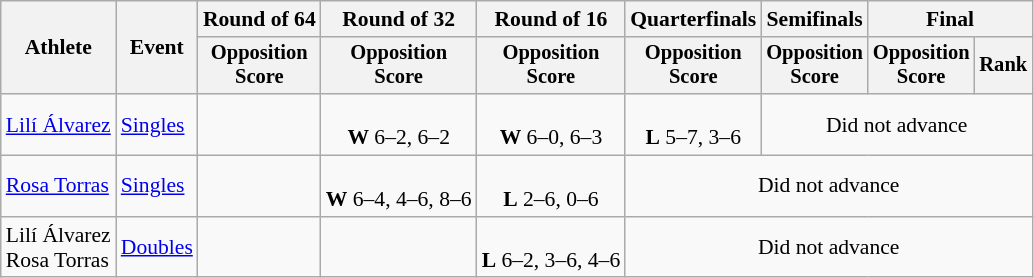<table class=wikitable style="font-size:90%">
<tr>
<th rowspan=2>Athlete</th>
<th rowspan=2>Event</th>
<th>Round of 64</th>
<th>Round of 32</th>
<th>Round of 16</th>
<th>Quarterfinals</th>
<th>Semifinals</th>
<th colspan=2>Final</th>
</tr>
<tr style="font-size:95%">
<th>Opposition<br>Score</th>
<th>Opposition<br>Score</th>
<th>Opposition<br>Score</th>
<th>Opposition<br>Score</th>
<th>Opposition<br>Score</th>
<th>Opposition<br>Score</th>
<th>Rank</th>
</tr>
<tr align=center>
<td align=left><a href='#'>Lilí Álvarez</a></td>
<td align=left><a href='#'>Singles</a></td>
<td></td>
<td><br> <strong>W</strong> 6–2, 6–2</td>
<td><br> <strong>W</strong> 6–0, 6–3</td>
<td><br> <strong>L</strong> 5–7, 3–6</td>
<td colspan=3>Did not advance</td>
</tr>
<tr align=center>
<td align=left><a href='#'>Rosa Torras</a></td>
<td align=left><a href='#'>Singles</a></td>
<td></td>
<td><br> <strong>W</strong> 6–4, 4–6, 8–6</td>
<td><br> <strong>L</strong> 2–6, 0–6</td>
<td colspan=4>Did not advance</td>
</tr>
<tr align=center>
<td align=left>Lilí Álvarez <br> Rosa Torras</td>
<td align=left><a href='#'>Doubles</a></td>
<td></td>
<td></td>
<td> <br> <strong>L</strong> 6–2, 3–6, 4–6</td>
<td colspan=4>Did not advance</td>
</tr>
</table>
